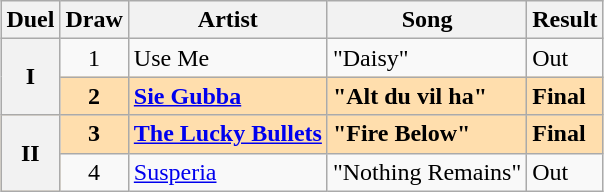<table class="sortable wikitable" style="margin: 1em auto 1em auto; text-align:center;">
<tr>
<th>Duel</th>
<th>Draw</th>
<th>Artist</th>
<th>Song</th>
<th>Result</th>
</tr>
<tr>
<th scope="row" rowspan="2">I</th>
<td>1</td>
<td align="left">Use Me</td>
<td align="left">"Daisy"</td>
<td align="left">Out</td>
</tr>
<tr style="font-weight:bold; background:navajowhite;">
<td>2</td>
<td align="left"><a href='#'>Sie Gubba</a></td>
<td align="left">"Alt du vil ha"</td>
<td align="left">Final</td>
</tr>
<tr style="font-weight:bold; background:navajowhite;">
<th scope="row" rowspan="2">II</th>
<td>3</td>
<td align="left"><a href='#'>The Lucky Bullets</a></td>
<td align="left">"Fire Below"</td>
<td align="left">Final</td>
</tr>
<tr>
<td>4</td>
<td align="left"><a href='#'>Susperia</a></td>
<td align="left">"Nothing Remains"</td>
<td align="left">Out</td>
</tr>
</table>
